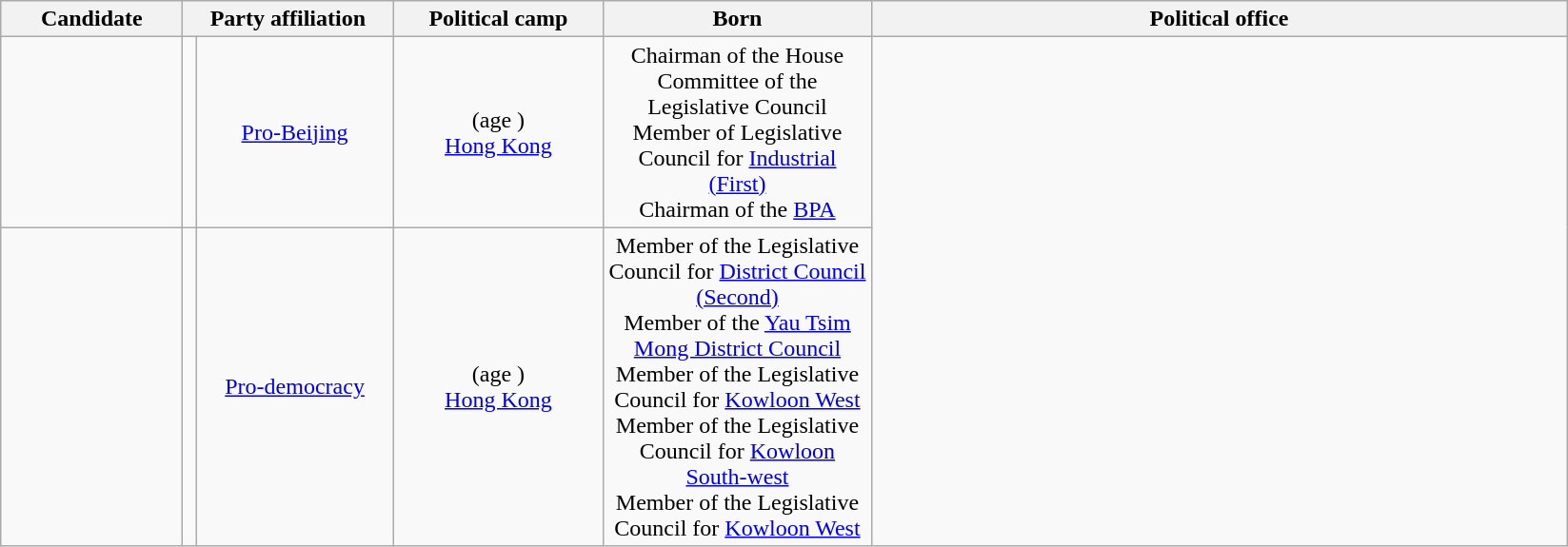<table class="wikitable" style="text-align:center;">
<tr>
<th scope="col" style="width: 120px;">Candidate</th>
<th colspan="2" style="width: 140px;">Party affiliation</th>
<th scope="col" style="width: 140px;">Political camp</th>
<th scope="col" style="width: 180px;">Born</th>
<th scope="col" style="width: 480px;">Political office</th>
</tr>
<tr>
<td><br><br></td>
<td></td>
<td><a href='#'>Pro-Beijing</a></td>
<td> (age )<br><a href='#'>Hong Kong</a></td>
<td>Chairman of the House Committee of the Legislative Council <br> Member of Legislative Council for <a href='#'>Industrial (First)</a> <br> Chairman of the <a href='#'>BPA</a> </td>
</tr>
<tr>
<td><br></td>
<td></td>
<td><a href='#'>Pro-democracy</a></td>
<td> (age )<br><a href='#'>Hong Kong</a></td>
<td>Member of the Legislative Council for <a href='#'>District Council (Second)</a> <br> Member of the <a href='#'>Yau Tsim Mong District Council</a> <br> Member of the Legislative Council for <a href='#'>Kowloon West</a> <br> Member of the Legislative Council for <a href='#'>Kowloon South-west</a> <br> Member of the Legislative Council for <a href='#'>Kowloon West</a> </td>
</tr>
</table>
